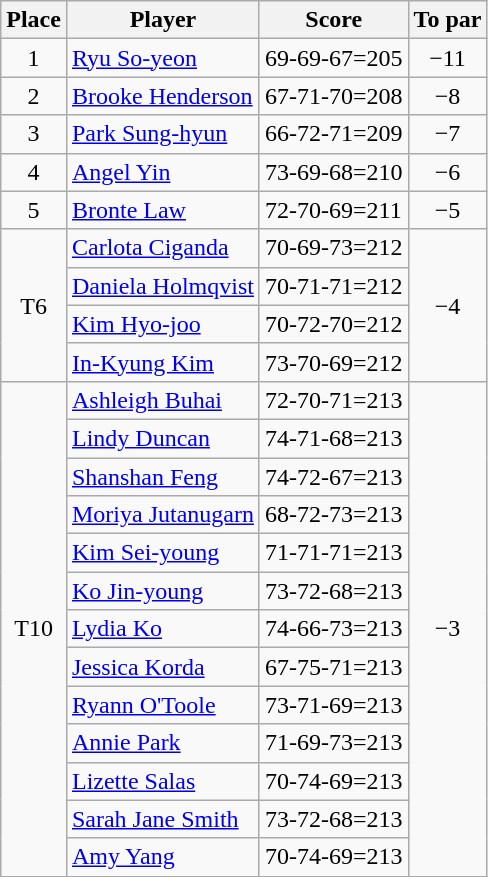<table class="wikitable">
<tr>
<th>Place</th>
<th>Player</th>
<th>Score</th>
<th>To par</th>
</tr>
<tr>
<td align=center>1</td>
<td> <a href='#'>Ryu So-yeon</a></td>
<td>69-69-67=205</td>
<td align=center>−11</td>
</tr>
<tr>
<td align=center>2</td>
<td> <a href='#'>Brooke Henderson</a></td>
<td>67-71-70=208</td>
<td align=center>−8</td>
</tr>
<tr>
<td align=center>3</td>
<td> <a href='#'>Park Sung-hyun</a></td>
<td>66-72-71=209</td>
<td align=center>−7</td>
</tr>
<tr>
<td align=center>4</td>
<td> <a href='#'>Angel Yin</a></td>
<td>73-69-68=210</td>
<td align=center>−6</td>
</tr>
<tr>
<td align=center>5</td>
<td> <a href='#'>Bronte Law</a></td>
<td>72-70-69=211</td>
<td align=center>−5</td>
</tr>
<tr>
<td align=center rowspan=4>T6</td>
<td> <a href='#'>Carlota Ciganda</a></td>
<td>70-69-73=212</td>
<td align=center rowspan=4>−4</td>
</tr>
<tr>
<td> <a href='#'>Daniela Holmqvist</a></td>
<td>70-71-71=212</td>
</tr>
<tr>
<td> <a href='#'>Kim Hyo-joo</a></td>
<td>70-72-70=212</td>
</tr>
<tr>
<td> <a href='#'>In-Kyung Kim</a></td>
<td>73-70-69=212</td>
</tr>
<tr>
<td align=center rowspan=13>T10</td>
<td> <a href='#'>Ashleigh Buhai</a></td>
<td>72-70-71=213</td>
<td align=center rowspan=13>−3</td>
</tr>
<tr>
<td> <a href='#'>Lindy Duncan</a></td>
<td>74-71-68=213</td>
</tr>
<tr>
<td> <a href='#'>Shanshan Feng</a></td>
<td>74-72-67=213</td>
</tr>
<tr>
<td> <a href='#'>Moriya Jutanugarn</a></td>
<td>68-72-73=213</td>
</tr>
<tr>
<td> <a href='#'>Kim Sei-young</a></td>
<td>71-71-71=213</td>
</tr>
<tr>
<td> <a href='#'>Ko Jin-young</a></td>
<td>73-72-68=213</td>
</tr>
<tr>
<td> <a href='#'>Lydia Ko</a></td>
<td>74-66-73=213</td>
</tr>
<tr>
<td> <a href='#'>Jessica Korda</a></td>
<td>67-75-71=213</td>
</tr>
<tr>
<td> <a href='#'>Ryann O'Toole</a></td>
<td>73-71-69=213</td>
</tr>
<tr>
<td> <a href='#'>Annie Park</a></td>
<td>71-69-73=213</td>
</tr>
<tr>
<td> <a href='#'>Lizette Salas</a></td>
<td>70-74-69=213</td>
</tr>
<tr>
<td> <a href='#'>Sarah Jane Smith</a></td>
<td>73-72-68=213</td>
</tr>
<tr>
<td> <a href='#'>Amy Yang</a></td>
<td>70-74-69=213</td>
</tr>
</table>
